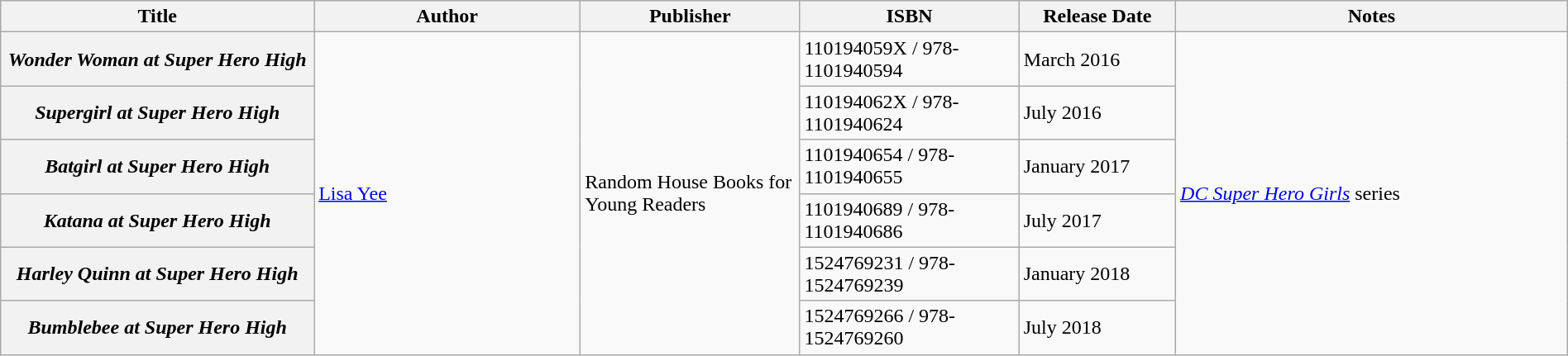<table class="wikitable" width=100%>
<tr>
<th width=20%>Title</th>
<th width=17%>Author</th>
<th width=14%>Publisher</th>
<th width=14%>ISBN</th>
<th width=10%>Release Date</th>
<th width=25%>Notes</th>
</tr>
<tr>
<th><em>Wonder Woman at Super Hero High</em></th>
<td rowspan="6"><a href='#'>Lisa Yee</a></td>
<td rowspan="6">Random House Books for Young Readers</td>
<td>110194059X / 978-1101940594</td>
<td>March 2016</td>
<td rowspan="6"><em><a href='#'>DC Super Hero Girls</a></em> series</td>
</tr>
<tr>
<th><em>Supergirl at Super Hero High</em></th>
<td>110194062X / 978-1101940624</td>
<td>July 2016</td>
</tr>
<tr>
<th><em>Batgirl at Super Hero High</em></th>
<td>1101940654 / 978-1101940655</td>
<td>January 2017</td>
</tr>
<tr>
<th><em>Katana at Super Hero High</em></th>
<td>1101940689 / 978-1101940686</td>
<td>July 2017</td>
</tr>
<tr>
<th><em>Harley Quinn at Super Hero High</em></th>
<td>1524769231 / 978-1524769239</td>
<td>January 2018</td>
</tr>
<tr>
<th><em>Bumblebee at Super Hero High</em></th>
<td>1524769266 / 978-1524769260</td>
<td>July 2018</td>
</tr>
</table>
